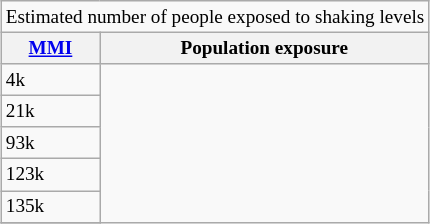<table class="wikitable sortable plainrowheaders floatright" style="clear:right; margin-left:7px; margin-top:0; margin-right:0; margin-bottom:3px; font-size:80%;">
<tr>
<td colspan="2" style="text-align: center;">Estimated number of people exposed to shaking levels</td>
</tr>
<tr>
<th><a href='#'>MMI</a></th>
<th>Population exposure</th>
</tr>
<tr>
<td>4k</td>
</tr>
<tr>
<td>21k</td>
</tr>
<tr>
<td>93k</td>
</tr>
<tr>
<td>123k</td>
</tr>
<tr>
<td>135k</td>
</tr>
<tr>
</tr>
</table>
